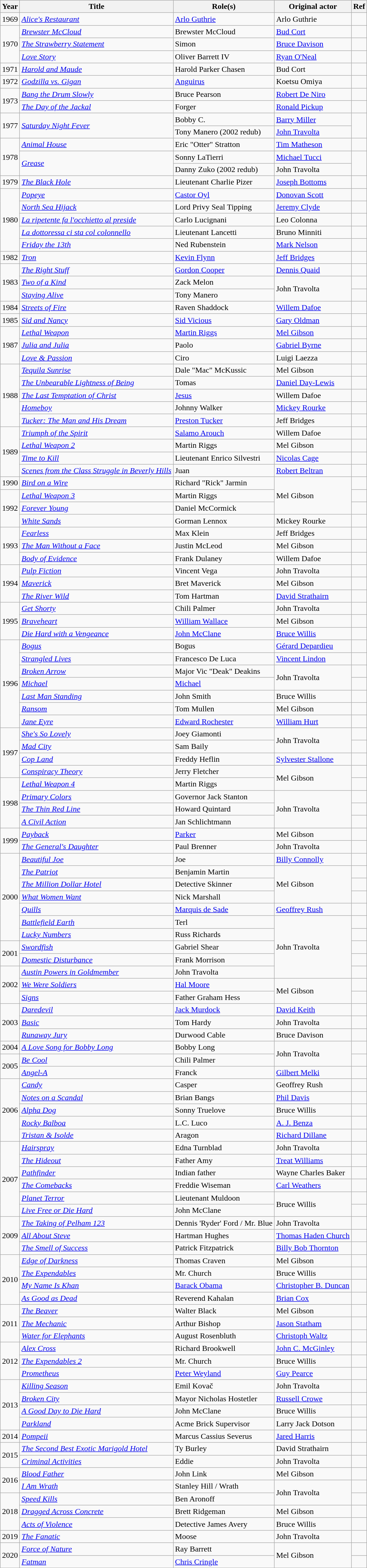<table class="wikitable plainrowheaders sortable">
<tr>
<th scope="col">Year</th>
<th scope="col">Title</th>
<th scope="col">Role(s)</th>
<th scope="col">Original actor</th>
<th scope="col" class="unsortable">Ref</th>
</tr>
<tr>
<td>1969</td>
<td><em><a href='#'>Alice's Restaurant</a></em></td>
<td><a href='#'>Arlo Guthrie</a></td>
<td>Arlo Guthrie</td>
<td></td>
</tr>
<tr>
<td rowspan=3>1970</td>
<td><em><a href='#'>Brewster McCloud</a></em></td>
<td>Brewster McCloud</td>
<td><a href='#'>Bud Cort</a></td>
<td></td>
</tr>
<tr>
<td><em><a href='#'>The Strawberry Statement</a></em></td>
<td>Simon</td>
<td><a href='#'>Bruce Davison</a></td>
<td></td>
</tr>
<tr>
<td><em><a href='#'>Love Story</a></em></td>
<td>Oliver Barrett IV</td>
<td><a href='#'>Ryan O'Neal</a></td>
<td></td>
</tr>
<tr>
<td>1971</td>
<td><em><a href='#'>Harold and Maude</a></em></td>
<td>Harold Parker Chasen</td>
<td>Bud Cort</td>
<td></td>
</tr>
<tr>
<td>1972</td>
<td><em><a href='#'>Godzilla vs. Gigan</a></em></td>
<td><a href='#'>Anguirus</a></td>
<td>Koetsu Omiya</td>
<td></td>
</tr>
<tr>
<td rowspan=2>1973</td>
<td><em><a href='#'>Bang the Drum Slowly</a></em></td>
<td>Bruce Pearson</td>
<td><a href='#'>Robert De Niro</a></td>
<td></td>
</tr>
<tr>
<td><em><a href='#'>The Day of the Jackal</a></em></td>
<td>Forger</td>
<td><a href='#'>Ronald Pickup</a></td>
<td></td>
</tr>
<tr>
<td rowspan=2>1977</td>
<td rowspan=2><em><a href='#'>Saturday Night Fever</a></em></td>
<td>Bobby C.</td>
<td><a href='#'>Barry Miller</a></td>
<td rowspan=2></td>
</tr>
<tr>
<td>Tony Manero (2002 redub)</td>
<td><a href='#'>John Travolta</a></td>
</tr>
<tr>
<td rowspan=3>1978</td>
<td><em><a href='#'>Animal House</a></em></td>
<td>Eric "Otter" Stratton</td>
<td><a href='#'>Tim Matheson</a></td>
<td></td>
</tr>
<tr>
<td rowspan=2><em><a href='#'>Grease</a></em></td>
<td>Sonny LaTierri</td>
<td><a href='#'>Michael Tucci</a></td>
<td rowspan=2></td>
</tr>
<tr>
<td>Danny Zuko (2002 redub)</td>
<td>John Travolta</td>
</tr>
<tr>
<td>1979</td>
<td><em><a href='#'>The Black Hole</a></em></td>
<td>Lieutenant Charlie Pizer</td>
<td><a href='#'>Joseph Bottoms</a></td>
<td></td>
</tr>
<tr>
<td rowspan=5>1980</td>
<td><em><a href='#'>Popeye</a></em></td>
<td><a href='#'>Castor Oyl</a></td>
<td><a href='#'>Donovan Scott</a></td>
<td></td>
</tr>
<tr>
<td><em><a href='#'>North Sea Hijack</a></em></td>
<td>Lord Privy Seal Tipping</td>
<td><a href='#'>Jeremy Clyde</a></td>
<td></td>
</tr>
<tr>
<td><em><a href='#'>La ripetente fa l'occhietto al preside</a></em></td>
<td>Carlo Lucignani</td>
<td>Leo Colonna</td>
<td></td>
</tr>
<tr>
<td><em><a href='#'>La dottoressa ci sta col colonnello</a></em></td>
<td>Lieutenant Lancetti</td>
<td>Bruno Minniti</td>
<td></td>
</tr>
<tr>
<td><em><a href='#'>Friday the 13th</a></em></td>
<td>Ned Rubenstein</td>
<td><a href='#'>Mark Nelson</a></td>
<td></td>
</tr>
<tr>
<td>1982</td>
<td><em><a href='#'>Tron</a></em></td>
<td><a href='#'>Kevin Flynn</a></td>
<td><a href='#'>Jeff Bridges</a></td>
<td></td>
</tr>
<tr>
<td rowspan=3>1983</td>
<td><em><a href='#'>The Right Stuff</a></em></td>
<td><a href='#'>Gordon Cooper</a></td>
<td><a href='#'>Dennis Quaid</a></td>
<td></td>
</tr>
<tr>
<td><em><a href='#'>Two of a Kind</a></em></td>
<td>Zack Melon</td>
<td rowspan=2>John Travolta</td>
<td></td>
</tr>
<tr>
<td><em><a href='#'>Staying Alive</a></em></td>
<td>Tony Manero</td>
<td></td>
</tr>
<tr>
<td>1984</td>
<td><em><a href='#'>Streets of Fire</a></em></td>
<td>Raven Shaddock</td>
<td><a href='#'>Willem Dafoe</a></td>
<td></td>
</tr>
<tr>
<td>1985</td>
<td><em><a href='#'>Sid and Nancy</a></em></td>
<td><a href='#'>Sid Vicious</a></td>
<td><a href='#'>Gary Oldman</a></td>
<td></td>
</tr>
<tr>
<td rowspan=3>1987</td>
<td><em><a href='#'>Lethal Weapon</a></em></td>
<td><a href='#'>Martin Riggs</a></td>
<td><a href='#'>Mel Gibson</a></td>
<td></td>
</tr>
<tr>
<td><em><a href='#'>Julia and Julia</a></em></td>
<td>Paolo</td>
<td><a href='#'>Gabriel Byrne</a></td>
<td></td>
</tr>
<tr>
<td><em><a href='#'>Love & Passion</a></em></td>
<td>Ciro</td>
<td>Luigi Laezza</td>
<td></td>
</tr>
<tr>
<td rowspan=5>1988</td>
<td><em><a href='#'>Tequila Sunrise</a></em></td>
<td>Dale "Mac" McKussic</td>
<td>Mel Gibson</td>
<td></td>
</tr>
<tr>
<td><em><a href='#'>The Unbearable Lightness of Being</a></em></td>
<td>Tomas</td>
<td><a href='#'>Daniel Day-Lewis</a></td>
<td></td>
</tr>
<tr>
<td><em><a href='#'>The Last Temptation of Christ</a></em></td>
<td><a href='#'>Jesus</a></td>
<td>Willem Dafoe</td>
<td></td>
</tr>
<tr>
<td><em><a href='#'>Homeboy</a></em></td>
<td>Johnny Walker</td>
<td><a href='#'>Mickey Rourke</a></td>
<td></td>
</tr>
<tr>
<td><em><a href='#'>Tucker: The Man and His Dream</a></em></td>
<td><a href='#'>Preston Tucker</a></td>
<td>Jeff Bridges</td>
<td></td>
</tr>
<tr>
<td rowspan=4>1989</td>
<td><em><a href='#'>Triumph of the Spirit</a></em></td>
<td><a href='#'>Salamo Arouch</a></td>
<td>Willem Dafoe</td>
<td></td>
</tr>
<tr>
<td><em><a href='#'>Lethal Weapon 2</a></em></td>
<td>Martin Riggs</td>
<td>Mel Gibson</td>
<td></td>
</tr>
<tr>
<td><em><a href='#'>Time to Kill</a></em></td>
<td>Lieutenant Enrico Silvestri</td>
<td><a href='#'>Nicolas Cage</a></td>
<td></td>
</tr>
<tr>
<td><em><a href='#'>Scenes from the Class Struggle in Beverly Hills</a></em></td>
<td>Juan</td>
<td><a href='#'>Robert Beltran</a></td>
<td></td>
</tr>
<tr>
<td>1990</td>
<td><em><a href='#'>Bird on a Wire</a></em></td>
<td>Richard "Rick" Jarmin</td>
<td rowspan=3>Mel Gibson</td>
<td></td>
</tr>
<tr>
<td rowspan=3>1992</td>
<td><em><a href='#'>Lethal Weapon 3</a></em></td>
<td>Martin Riggs</td>
<td></td>
</tr>
<tr>
<td><em><a href='#'>Forever Young</a></em></td>
<td>Daniel McCormick</td>
<td></td>
</tr>
<tr>
<td><em><a href='#'>White Sands</a></em></td>
<td>Gorman Lennox</td>
<td>Mickey Rourke</td>
<td></td>
</tr>
<tr>
<td rowspan=3>1993</td>
<td><em><a href='#'>Fearless</a></em></td>
<td>Max Klein</td>
<td>Jeff Bridges</td>
<td></td>
</tr>
<tr>
<td><em><a href='#'>The Man Without a Face</a></em></td>
<td>Justin McLeod</td>
<td>Mel Gibson</td>
<td></td>
</tr>
<tr>
<td><em><a href='#'>Body of Evidence</a></em></td>
<td>Frank Dulaney</td>
<td>Willem Dafoe</td>
<td></td>
</tr>
<tr>
<td rowspan=3>1994</td>
<td><em><a href='#'>Pulp Fiction</a></em></td>
<td>Vincent Vega</td>
<td>John Travolta</td>
<td></td>
</tr>
<tr>
<td><em><a href='#'>Maverick</a></em></td>
<td>Bret Maverick</td>
<td>Mel Gibson</td>
<td></td>
</tr>
<tr>
<td><em><a href='#'>The River Wild</a></em></td>
<td>Tom Hartman</td>
<td><a href='#'>David Strathairn</a></td>
<td></td>
</tr>
<tr>
<td rowspan=3>1995</td>
<td><em><a href='#'>Get Shorty</a></em></td>
<td>Chili Palmer</td>
<td>John Travolta</td>
<td></td>
</tr>
<tr>
<td><em><a href='#'>Braveheart</a></em></td>
<td><a href='#'>William Wallace</a></td>
<td>Mel Gibson</td>
<td></td>
</tr>
<tr>
<td><em><a href='#'>Die Hard with a Vengeance</a></em></td>
<td><a href='#'>John McClane</a></td>
<td><a href='#'>Bruce Willis</a></td>
<td></td>
</tr>
<tr>
<td rowspan=7>1996</td>
<td><em><a href='#'>Bogus</a></em></td>
<td>Bogus</td>
<td><a href='#'>Gérard Depardieu</a></td>
<td></td>
</tr>
<tr>
<td><em><a href='#'>Strangled Lives</a></em></td>
<td>Francesco De Luca</td>
<td><a href='#'>Vincent Lindon</a></td>
<td></td>
</tr>
<tr>
<td><em><a href='#'>Broken Arrow</a></em></td>
<td>Major Vic "Deak" Deakins</td>
<td rowspan=2>John Travolta</td>
<td></td>
</tr>
<tr>
<td><em><a href='#'>Michael</a></em></td>
<td><a href='#'>Michael</a></td>
<td></td>
</tr>
<tr>
<td><em><a href='#'>Last Man Standing</a></em></td>
<td>John Smith</td>
<td>Bruce Willis</td>
<td></td>
</tr>
<tr>
<td><em><a href='#'>Ransom</a></em></td>
<td>Tom Mullen</td>
<td>Mel Gibson</td>
<td></td>
</tr>
<tr>
<td><em><a href='#'>Jane Eyre</a></em></td>
<td><a href='#'>Edward Rochester</a></td>
<td><a href='#'>William Hurt</a></td>
<td></td>
</tr>
<tr>
<td rowspan=4>1997</td>
<td><em><a href='#'>She's So Lovely</a></em></td>
<td>Joey Giamonti</td>
<td rowspan=2>John Travolta</td>
<td></td>
</tr>
<tr>
<td><em><a href='#'>Mad City</a></em></td>
<td>Sam Baily</td>
<td></td>
</tr>
<tr>
<td><em><a href='#'>Cop Land</a></em></td>
<td>Freddy Heflin</td>
<td><a href='#'>Sylvester Stallone</a></td>
<td></td>
</tr>
<tr>
<td><em><a href='#'>Conspiracy Theory</a></em></td>
<td>Jerry Fletcher</td>
<td rowspan=2>Mel Gibson</td>
<td></td>
</tr>
<tr>
<td rowspan=4>1998</td>
<td><em><a href='#'>Lethal Weapon 4</a></em></td>
<td>Martin Riggs</td>
<td></td>
</tr>
<tr>
<td><em><a href='#'>Primary Colors</a></em></td>
<td>Governor Jack Stanton</td>
<td rowspan=3>John Travolta</td>
<td></td>
</tr>
<tr>
<td><em><a href='#'>The Thin Red Line</a></em></td>
<td>Howard Quintard</td>
<td></td>
</tr>
<tr>
<td><em><a href='#'>A Civil Action</a></em></td>
<td>Jan Schlichtmann</td>
<td></td>
</tr>
<tr>
<td rowspan=2>1999</td>
<td><em><a href='#'>Payback</a></em></td>
<td><a href='#'>Parker</a></td>
<td>Mel Gibson</td>
<td></td>
</tr>
<tr>
<td><em><a href='#'>The General's Daughter</a></em></td>
<td>Paul Brenner</td>
<td>John Travolta</td>
<td></td>
</tr>
<tr>
<td rowspan=7>2000</td>
<td><em><a href='#'>Beautiful Joe</a></em></td>
<td>Joe</td>
<td><a href='#'>Billy Connolly</a></td>
<td></td>
</tr>
<tr>
<td><em><a href='#'>The Patriot</a></em></td>
<td>Benjamin Martin</td>
<td rowspan=3>Mel Gibson</td>
<td></td>
</tr>
<tr>
<td><em><a href='#'>The Million Dollar Hotel</a></em></td>
<td>Detective Skinner</td>
<td></td>
</tr>
<tr>
<td><em><a href='#'>What Women Want</a></em></td>
<td>Nick Marshall</td>
<td></td>
</tr>
<tr>
<td><em><a href='#'>Quills</a></em></td>
<td><a href='#'>Marquis de Sade</a></td>
<td><a href='#'>Geoffrey Rush</a></td>
<td></td>
</tr>
<tr>
<td><em><a href='#'>Battlefield Earth</a></em></td>
<td>Terl</td>
<td rowspan=5>John Travolta</td>
<td></td>
</tr>
<tr>
<td><em><a href='#'>Lucky Numbers</a></em></td>
<td>Russ Richards</td>
<td></td>
</tr>
<tr>
<td rowspan=2>2001</td>
<td><em><a href='#'>Swordfish</a></em></td>
<td>Gabriel Shear</td>
<td></td>
</tr>
<tr>
<td><em><a href='#'>Domestic Disturbance</a></em></td>
<td>Frank Morrison</td>
<td></td>
</tr>
<tr>
<td rowspan=3>2002</td>
<td><em><a href='#'>Austin Powers in Goldmember</a></em></td>
<td>John Travolta</td>
<td></td>
</tr>
<tr>
<td><em><a href='#'>We Were Soldiers</a></em></td>
<td><a href='#'>Hal Moore</a></td>
<td rowspan=2>Mel Gibson</td>
<td></td>
</tr>
<tr>
<td><em><a href='#'>Signs</a></em></td>
<td>Father Graham Hess</td>
<td></td>
</tr>
<tr>
<td rowspan=3>2003</td>
<td><em><a href='#'>Daredevil</a></em></td>
<td><a href='#'>Jack Murdock</a></td>
<td><a href='#'>David Keith</a></td>
<td></td>
</tr>
<tr>
<td><em><a href='#'>Basic</a></em></td>
<td>Tom Hardy</td>
<td>John Travolta</td>
<td></td>
</tr>
<tr>
<td><em><a href='#'>Runaway Jury</a></em></td>
<td>Durwood Cable</td>
<td>Bruce Davison</td>
<td></td>
</tr>
<tr>
<td>2004</td>
<td><em><a href='#'>A Love Song for Bobby Long</a></em></td>
<td>Bobby Long</td>
<td rowspan=2>John Travolta</td>
<td></td>
</tr>
<tr>
<td rowspan=2>2005</td>
<td><em><a href='#'>Be Cool</a></em></td>
<td>Chili Palmer</td>
<td></td>
</tr>
<tr>
<td><em><a href='#'>Angel-A</a></em></td>
<td>Franck</td>
<td><a href='#'>Gilbert Melki</a></td>
<td></td>
</tr>
<tr>
<td rowspan=5>2006</td>
<td><em><a href='#'>Candy</a></em></td>
<td>Casper</td>
<td>Geoffrey Rush</td>
<td></td>
</tr>
<tr>
<td><em><a href='#'>Notes on a Scandal</a></em></td>
<td>Brian Bangs</td>
<td><a href='#'>Phil Davis</a></td>
<td></td>
</tr>
<tr>
<td><em><a href='#'>Alpha Dog</a></em></td>
<td>Sonny Truelove</td>
<td>Bruce Willis</td>
<td></td>
</tr>
<tr>
<td><em><a href='#'>Rocky Balboa</a></em></td>
<td>L.C. Luco</td>
<td><a href='#'>A. J. Benza</a></td>
<td></td>
</tr>
<tr>
<td><em><a href='#'>Tristan & Isolde</a></em></td>
<td>Aragon</td>
<td><a href='#'>Richard Dillane</a></td>
<td></td>
</tr>
<tr>
<td rowspan=6>2007</td>
<td><em><a href='#'>Hairspray</a></em></td>
<td>Edna Turnblad</td>
<td>John Travolta</td>
<td></td>
</tr>
<tr>
<td><em><a href='#'>The Hideout</a></em></td>
<td>Father Amy</td>
<td><a href='#'>Treat Williams</a></td>
<td></td>
</tr>
<tr>
<td><em><a href='#'>Pathfinder</a></em></td>
<td>Indian father</td>
<td>Wayne Charles Baker</td>
<td></td>
</tr>
<tr>
<td><em><a href='#'>The Comebacks</a></em></td>
<td>Freddie Wiseman</td>
<td><a href='#'>Carl Weathers</a></td>
<td></td>
</tr>
<tr>
<td><em><a href='#'>Planet Terror</a></em></td>
<td>Lieutenant Muldoon</td>
<td rowspan=2>Bruce Willis</td>
<td></td>
</tr>
<tr>
<td><em><a href='#'>Live Free or Die Hard</a></em></td>
<td>John McClane</td>
<td></td>
</tr>
<tr>
<td rowspan=3>2009</td>
<td><em><a href='#'>The Taking of Pelham 123</a></em></td>
<td>Dennis 'Ryder' Ford / Mr. Blue</td>
<td>John Travolta</td>
<td></td>
</tr>
<tr>
<td><em><a href='#'>All About Steve</a></em></td>
<td>Hartman Hughes</td>
<td><a href='#'>Thomas Haden Church</a></td>
<td></td>
</tr>
<tr>
<td><em><a href='#'>The Smell of Success</a></em></td>
<td>Patrick Fitzpatrick</td>
<td><a href='#'>Billy Bob Thornton</a></td>
<td></td>
</tr>
<tr>
<td rowspan=4>2010</td>
<td><em><a href='#'>Edge of Darkness</a></em></td>
<td>Thomas Craven</td>
<td>Mel Gibson</td>
<td></td>
</tr>
<tr>
<td><em><a href='#'>The Expendables</a></em></td>
<td>Mr. Church</td>
<td>Bruce Willis</td>
<td></td>
</tr>
<tr>
<td><em><a href='#'>My Name Is Khan</a></em></td>
<td><a href='#'>Barack Obama</a></td>
<td><a href='#'>Christopher B. Duncan</a></td>
<td></td>
</tr>
<tr>
<td><em><a href='#'>As Good as Dead</a></em></td>
<td>Reverend Kahalan</td>
<td><a href='#'>Brian Cox</a></td>
<td></td>
</tr>
<tr>
<td rowspan=3>2011</td>
<td><em><a href='#'>The Beaver</a></em></td>
<td>Walter Black</td>
<td>Mel Gibson</td>
<td></td>
</tr>
<tr>
<td><em><a href='#'>The Mechanic</a></em></td>
<td>Arthur Bishop</td>
<td><a href='#'>Jason Statham</a></td>
<td></td>
</tr>
<tr>
<td><em><a href='#'>Water for Elephants</a></em></td>
<td>August Rosenbluth</td>
<td><a href='#'>Christoph Waltz</a></td>
<td></td>
</tr>
<tr>
<td rowspan=3>2012</td>
<td><em><a href='#'>Alex Cross</a></em></td>
<td>Richard Brookwell</td>
<td><a href='#'>John C. McGinley</a></td>
<td></td>
</tr>
<tr>
<td><em><a href='#'>The Expendables 2</a></em></td>
<td>Mr. Church</td>
<td>Bruce Willis</td>
<td></td>
</tr>
<tr>
<td><em><a href='#'>Prometheus</a></em></td>
<td><a href='#'>Peter Weyland</a></td>
<td><a href='#'>Guy Pearce</a></td>
<td></td>
</tr>
<tr>
<td rowspan=4>2013</td>
<td><em><a href='#'>Killing Season</a></em></td>
<td>Emil Kovač</td>
<td>John Travolta</td>
<td></td>
</tr>
<tr>
<td><em><a href='#'>Broken City</a></em></td>
<td>Mayor Nicholas Hostetler</td>
<td><a href='#'>Russell Crowe</a></td>
<td></td>
</tr>
<tr>
<td><em><a href='#'>A Good Day to Die Hard</a></em></td>
<td>John McClane</td>
<td>Bruce Willis</td>
<td></td>
</tr>
<tr>
<td><em><a href='#'>Parkland</a></em></td>
<td>Acme Brick Supervisor</td>
<td>Larry Jack Dotson</td>
<td></td>
</tr>
<tr>
<td>2014</td>
<td><em><a href='#'>Pompeii</a></em></td>
<td>Marcus Cassius Severus</td>
<td><a href='#'>Jared Harris</a></td>
<td></td>
</tr>
<tr>
<td rowspan=2>2015</td>
<td><em><a href='#'>The Second Best Exotic Marigold Hotel</a></em></td>
<td>Ty Burley</td>
<td>David Strathairn</td>
<td></td>
</tr>
<tr>
<td><em><a href='#'>Criminal Activities</a></em></td>
<td>Eddie</td>
<td>John Travolta</td>
<td></td>
</tr>
<tr>
<td rowspan=2>2016</td>
<td><em><a href='#'>Blood Father</a></em></td>
<td>John Link</td>
<td>Mel Gibson</td>
<td></td>
</tr>
<tr>
<td><em><a href='#'>I Am Wrath</a></em></td>
<td>Stanley Hill / Wrath</td>
<td rowspan=2>John Travolta</td>
<td></td>
</tr>
<tr>
<td rowspan=3>2018</td>
<td><em><a href='#'>Speed Kills</a></em></td>
<td>Ben Aronoff</td>
<td></td>
</tr>
<tr>
<td><em><a href='#'>Dragged Across Concrete</a></em></td>
<td>Brett Ridgeman</td>
<td>Mel Gibson</td>
<td></td>
</tr>
<tr>
<td><em><a href='#'>Acts of Violence</a></em></td>
<td>Detective James Avery</td>
<td>Bruce Willis</td>
<td></td>
</tr>
<tr>
<td>2019</td>
<td><em><a href='#'>The Fanatic</a></em></td>
<td>Moose</td>
<td>John Travolta</td>
<td></td>
</tr>
<tr>
<td rowspan=2>2020</td>
<td><em><a href='#'>Force of Nature</a></em></td>
<td>Ray Barrett</td>
<td rowspan=2>Mel Gibson</td>
<td></td>
</tr>
<tr>
<td><em><a href='#'>Fatman</a></em></td>
<td><a href='#'>Chris Cringle</a></td>
<td></td>
</tr>
</table>
